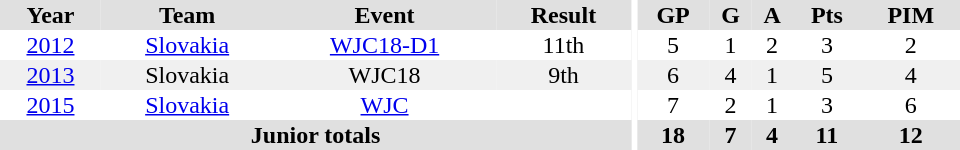<table border="0" cellpadding="1" cellspacing="0" ID="Table3" style="text-align:center; width:40em">
<tr ALIGN="center" bgcolor="#e0e0e0">
<th>Year</th>
<th>Team</th>
<th>Event</th>
<th>Result</th>
<th rowspan="99" bgcolor="#ffffff"></th>
<th>GP</th>
<th>G</th>
<th>A</th>
<th>Pts</th>
<th>PIM</th>
</tr>
<tr>
<td><a href='#'>2012</a></td>
<td><a href='#'>Slovakia</a></td>
<td><a href='#'>WJC18-D1</a></td>
<td>11th</td>
<td>5</td>
<td>1</td>
<td>2</td>
<td>3</td>
<td>2</td>
</tr>
<tr bgcolor="#f0f0f0">
<td><a href='#'>2013</a></td>
<td>Slovakia</td>
<td>WJC18</td>
<td>9th</td>
<td>6</td>
<td>4</td>
<td>1</td>
<td>5</td>
<td>4</td>
</tr>
<tr>
<td><a href='#'>2015</a></td>
<td><a href='#'>Slovakia</a></td>
<td><a href='#'>WJC</a></td>
<td></td>
<td>7</td>
<td>2</td>
<td>1</td>
<td>3</td>
<td>6</td>
</tr>
<tr bgcolor="#e0e0e0">
<th colspan="4">Junior totals</th>
<th>18</th>
<th>7</th>
<th>4</th>
<th>11</th>
<th>12</th>
</tr>
</table>
